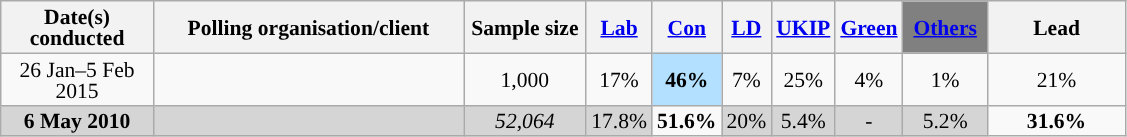<table class="wikitable sortable" style="text-align:center;font-size:90%;line-height:14px">
<tr>
<th ! style="width:95px;">Date(s)<br>conducted</th>
<th style="width:200px;">Polling organisation/client</th>
<th class="unsortable" style="width:75px;">Sample size</th>
<th class="unsortable" style="background:"><a href='#'><span>Lab</span></a></th>
<th class="unsortable" style="background:"><a href='#'><span>Con</span></a></th>
<th class="unsortable" style="background:"><a href='#'><span>LD</span></a></th>
<th class="unsortable" style="background:"><a href='#'><span>UKIP</span></a></th>
<th class="unsortable" style="background:"><a href='#'><span>Green</span></a></th>
<th class="unsortable" style="background:gray; width:50px;"><a href='#'><span>Others</span></a></th>
<th class="unsortable" style="width:85px;">Lead</th>
</tr>
<tr>
<td>26 Jan–5 Feb 2015</td>
<td> </td>
<td>1,000</td>
<td>17%</td>
<td style="background:#B3E0FF"><strong>46%</strong></td>
<td>7%</td>
<td>25%</td>
<td>4%</td>
<td>1%</td>
<td style="background:">21%</td>
</tr>
<tr>
<td style="background:#D5D5D5"><strong>6 May 2010</strong></td>
<td style="background:#D5D5D5"></td>
<td style="background:#D5D5D5"><em>52,064</em></td>
<td style="background:#D5D5D5">17.8%</td>
<td style="background:"><strong>51.6%</strong></td>
<td style="background:#D5D5D5">20%</td>
<td style="background:#D5D5D5">5.4%</td>
<td style="background:#D5D5D5">-</td>
<td style="background:#D5D5D5">5.2%</td>
<td style="background:"><strong>31.6% </strong></td>
</tr>
</table>
